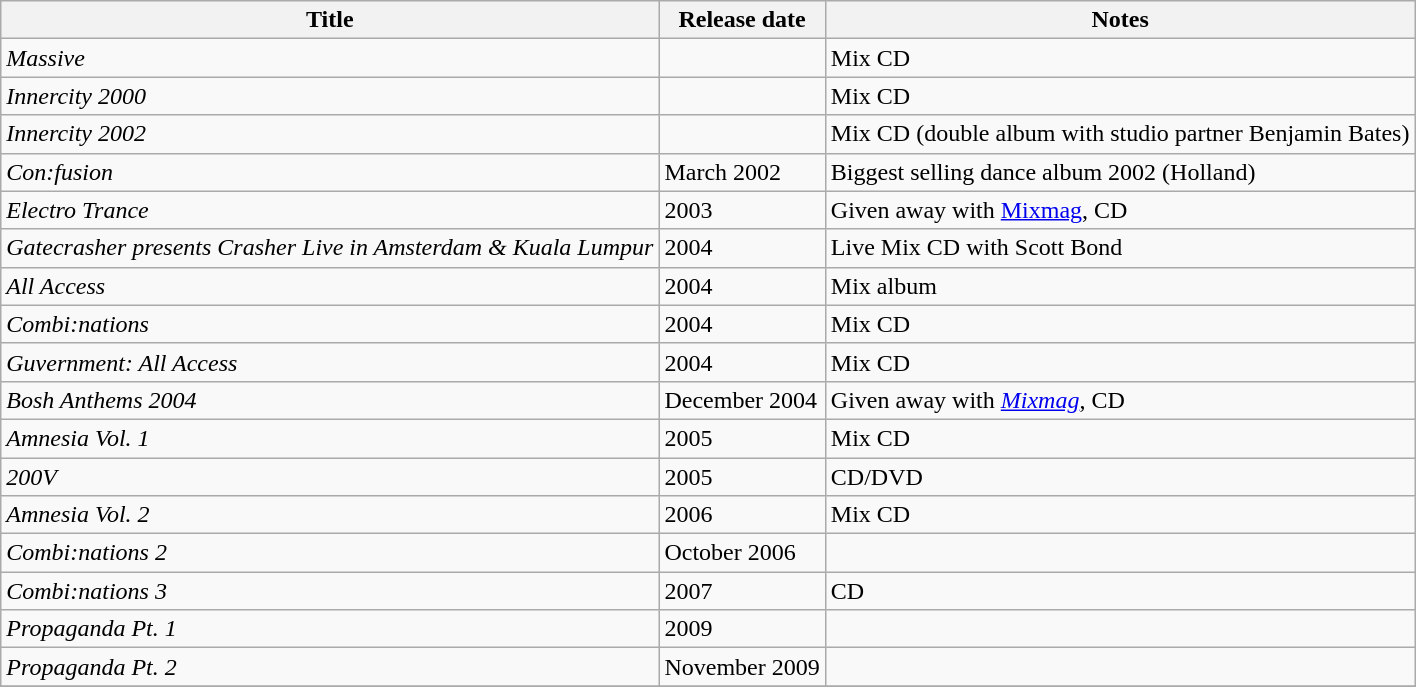<table class="wikitable">
<tr>
<th>Title</th>
<th>Release date</th>
<th>Notes</th>
</tr>
<tr>
<td><em>Massive</em></td>
<td></td>
<td>Mix CD</td>
</tr>
<tr>
<td><em>Innercity 2000</em></td>
<td></td>
<td>Mix CD</td>
</tr>
<tr>
<td><em>Innercity 2002</em></td>
<td></td>
<td>Mix CD (double album with studio partner Benjamin Bates)</td>
</tr>
<tr>
<td><em>Con:fusion</em></td>
<td>March 2002</td>
<td>Biggest selling dance album 2002 (Holland)</td>
</tr>
<tr>
<td><em>Electro Trance</em></td>
<td>2003</td>
<td>Given away with <a href='#'>Mixmag</a>, CD</td>
</tr>
<tr>
<td><em>Gatecrasher presents Crasher Live in Amsterdam & Kuala Lumpur</em></td>
<td>2004</td>
<td>Live Mix CD with Scott Bond</td>
</tr>
<tr>
<td><em>All Access</em></td>
<td>2004</td>
<td>Mix album</td>
</tr>
<tr>
<td><em>Combi:nations</em></td>
<td>2004</td>
<td>Mix CD</td>
</tr>
<tr>
<td><em>Guvernment: All Access</em></td>
<td>2004</td>
<td>Mix CD</td>
</tr>
<tr>
<td><em>Bosh Anthems 2004</em></td>
<td>December 2004</td>
<td>Given away with <em><a href='#'>Mixmag</a></em>, CD</td>
</tr>
<tr>
<td><em>Amnesia Vol. 1</em></td>
<td>2005</td>
<td>Mix CD</td>
</tr>
<tr>
<td><em>200V</em></td>
<td>2005</td>
<td>CD/DVD</td>
</tr>
<tr>
<td><em>Amnesia Vol. 2</em></td>
<td>2006</td>
<td>Mix CD</td>
</tr>
<tr>
<td><em>Combi:nations 2</em></td>
<td>October 2006</td>
<td></td>
</tr>
<tr>
<td><em>Combi:nations 3</em></td>
<td>2007</td>
<td>CD</td>
</tr>
<tr>
<td><em>Propaganda Pt. 1</em></td>
<td>2009</td>
<td></td>
</tr>
<tr>
<td><em>Propaganda Pt. 2</em></td>
<td>November 2009</td>
<td></td>
</tr>
<tr>
</tr>
</table>
